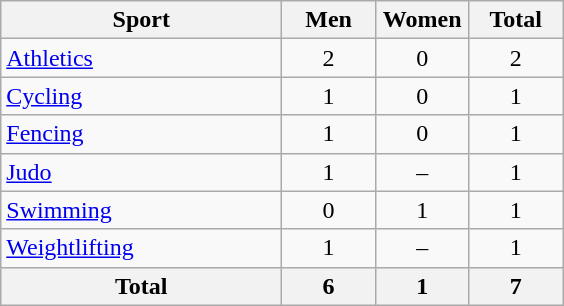<table class="wikitable sortable" style="text-align:center;">
<tr>
<th width=180>Sport</th>
<th width=55>Men</th>
<th width=55>Women</th>
<th width=55>Total</th>
</tr>
<tr>
<td align=left><a href='#'>Athletics</a></td>
<td>2</td>
<td>0</td>
<td>2</td>
</tr>
<tr>
<td align=left><a href='#'>Cycling</a></td>
<td>1</td>
<td>0</td>
<td>1</td>
</tr>
<tr>
<td align=left><a href='#'>Fencing</a></td>
<td>1</td>
<td>0</td>
<td>1</td>
</tr>
<tr>
<td align=left><a href='#'>Judo</a></td>
<td>1</td>
<td>–</td>
<td>1</td>
</tr>
<tr>
<td align=left><a href='#'>Swimming</a></td>
<td>0</td>
<td>1</td>
<td>1</td>
</tr>
<tr>
<td align=left><a href='#'>Weightlifting</a></td>
<td>1</td>
<td>–</td>
<td>1</td>
</tr>
<tr>
<th>Total</th>
<th>6</th>
<th>1</th>
<th>7</th>
</tr>
</table>
